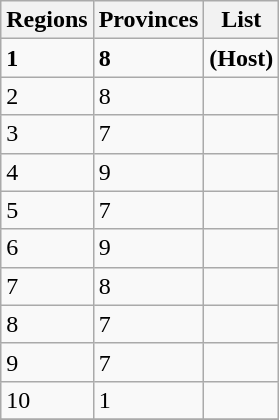<table class="wikitable">
<tr>
<th>Regions</th>
<th>Provinces</th>
<th>List</th>
</tr>
<tr>
<td><strong>1</strong></td>
<td><strong>8</strong></td>
<td><strong>       (Host)               </strong></td>
</tr>
<tr>
<td>2</td>
<td>8</td>
<td>                     </td>
</tr>
<tr>
<td>3</td>
<td>7</td>
<td>                  </td>
</tr>
<tr>
<td>4</td>
<td>9</td>
<td>                        </td>
</tr>
<tr>
<td>5</td>
<td>7</td>
<td>                  </td>
</tr>
<tr>
<td>6</td>
<td>9</td>
<td>                        </td>
</tr>
<tr>
<td>7</td>
<td>8</td>
<td>                     </td>
</tr>
<tr>
<td>8</td>
<td>7</td>
<td>                  </td>
</tr>
<tr>
<td>9</td>
<td>7</td>
<td>                  </td>
</tr>
<tr>
<td>10</td>
<td>1</td>
<td></td>
</tr>
<tr>
</tr>
</table>
